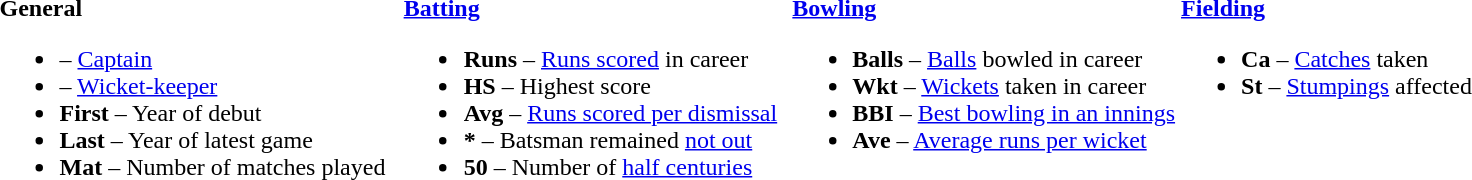<table>
<tr>
<td valign="top" style="width:26%"><br><strong>General</strong><ul><li> – <a href='#'>Captain</a></li><li> – <a href='#'>Wicket-keeper</a></li><li><strong>First</strong> – Year of debut</li><li><strong>Last</strong> – Year of latest game</li><li><strong>Mat</strong> – Number of matches played</li></ul></td>
<td valign="top" style="width:25%"><br><strong><a href='#'>Batting</a></strong><ul><li><strong>Runs</strong> – <a href='#'>Runs scored</a> in career</li><li><strong>HS</strong> – Highest score</li><li><strong>Avg</strong> – <a href='#'>Runs scored per dismissal</a></li><li><strong>*</strong> – Batsman remained <a href='#'>not out</a></li><li><strong>50</strong> – Number of <a href='#'>half centuries</a></li></ul></td>
<td valign="top" style="width:25%"><br><strong><a href='#'>Bowling</a></strong><ul><li><strong>Balls</strong> – <a href='#'>Balls</a> bowled in career</li><li><strong>Wkt</strong> – <a href='#'>Wickets</a> taken in career</li><li><strong>BBI</strong> – <a href='#'>Best bowling in an innings</a></li><li><strong>Ave</strong> – <a href='#'>Average runs per wicket</a></li></ul></td>
<td valign="top" style="width:24%"><br><strong><a href='#'>Fielding</a></strong><ul><li><strong>Ca</strong> – <a href='#'>Catches</a> taken</li><li><strong>St</strong> – <a href='#'>Stumpings</a> affected</li></ul></td>
</tr>
</table>
